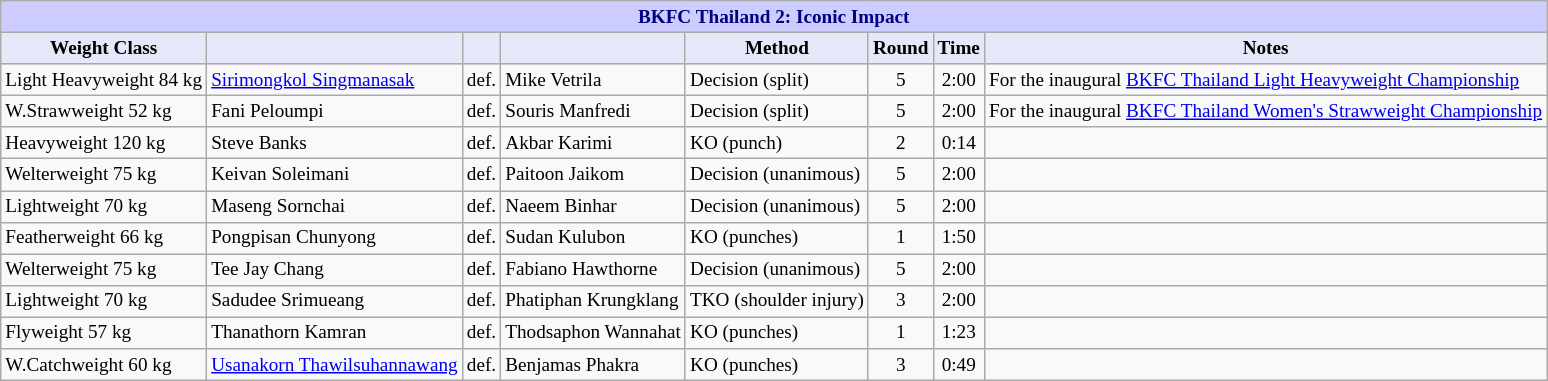<table class="wikitable" style="font-size: 80%;">
<tr>
<th colspan="8" style="background-color: #ccf; color: #000080; text-align: center;"><strong>BKFC Thailand 2: Iconic Impact</strong></th>
</tr>
<tr>
<th colspan="1" style="background-color: #E6E8FA; color: #000000; text-align: center;">Weight Class</th>
<th colspan="1" style="background-color: #E6E8FA; color: #000000; text-align: center;"></th>
<th colspan="1" style="background-color: #E6E8FA; color: #000000; text-align: center;"></th>
<th colspan="1" style="background-color: #E6E8FA; color: #000000; text-align: center;"></th>
<th colspan="1" style="background-color: #E6E8FA; color: #000000; text-align: center;">Method</th>
<th colspan="1" style="background-color: #E6E8FA; color: #000000; text-align: center;">Round</th>
<th colspan="1" style="background-color: #E6E8FA; color: #000000; text-align: center;">Time</th>
<th colspan="1" style="background-color: #E6E8FA; color: #000000; text-align: center;">Notes</th>
</tr>
<tr>
<td>Light Heavyweight 84 kg</td>
<td> <a href='#'>Sirimongkol Singmanasak</a></td>
<td align=center>def.</td>
<td> Mike Vetrila</td>
<td>Decision (split)</td>
<td align=center>5</td>
<td align=center>2:00</td>
<td>For the inaugural <a href='#'>BKFC Thailand Light Heavyweight Championship</a></td>
</tr>
<tr>
<td>W.Strawweight 52 kg</td>
<td> Fani Peloumpi</td>
<td align=center>def.</td>
<td> Souris Manfredi</td>
<td>Decision (split)</td>
<td align=center>5</td>
<td align=center>2:00</td>
<td>For the inaugural <a href='#'>BKFC Thailand Women's Strawweight Championship</a></td>
</tr>
<tr>
<td>Heavyweight 120 kg</td>
<td> Steve Banks</td>
<td align=center>def.</td>
<td> Akbar Karimi</td>
<td>KO (punch)</td>
<td align=center>2</td>
<td align=center>0:14</td>
<td></td>
</tr>
<tr>
<td>Welterweight 75 kg</td>
<td> Keivan Soleimani</td>
<td align=center>def.</td>
<td> Paitoon Jaikom</td>
<td>Decision (unanimous)</td>
<td align=center>5</td>
<td align=center>2:00</td>
<td></td>
</tr>
<tr>
<td>Lightweight 70 kg</td>
<td> Maseng Sornchai</td>
<td align=center>def.</td>
<td> Naeem Binhar</td>
<td>Decision (unanimous)</td>
<td align=center>5</td>
<td align=center>2:00</td>
<td></td>
</tr>
<tr>
<td>Featherweight 66 kg</td>
<td> Pongpisan Chunyong</td>
<td align=center>def.</td>
<td> Sudan Kulubon</td>
<td>KO (punches)</td>
<td align=center>1</td>
<td align=center>1:50</td>
<td></td>
</tr>
<tr>
<td>Welterweight 75 kg</td>
<td> Tee Jay Chang</td>
<td align=center>def.</td>
<td> Fabiano Hawthorne</td>
<td>Decision (unanimous)</td>
<td align=center>5</td>
<td align=center>2:00</td>
<td></td>
</tr>
<tr>
<td>Lightweight 70 kg</td>
<td> Sadudee Srimueang</td>
<td align=center>def.</td>
<td> Phatiphan Krungklang</td>
<td>TKO (shoulder injury)</td>
<td align=center>3</td>
<td align=center>2:00</td>
<td></td>
</tr>
<tr>
<td>Flyweight 57 kg</td>
<td> Thanathorn Kamran</td>
<td align=center>def.</td>
<td> Thodsaphon Wannahat</td>
<td>KO (punches)</td>
<td align=center>1</td>
<td align=center>1:23</td>
<td></td>
</tr>
<tr>
<td>W.Catchweight 60 kg</td>
<td> <a href='#'>Usanakorn Thawilsuhannawang</a></td>
<td align=center>def.</td>
<td> Benjamas Phakra</td>
<td>KO (punches)</td>
<td align=center>3</td>
<td align=center>0:49</td>
<td></td>
</tr>
</table>
